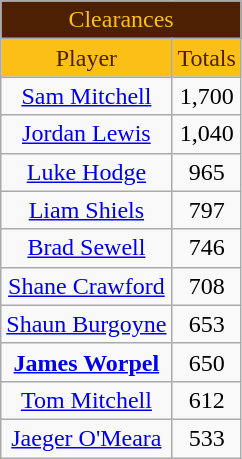<table class="wikitable" style="text-align:center;">
<tr>
<td colspan="2" style="text-align:center; background: #4D2004; color: #FBBF15">Clearances</td>
</tr>
<tr>
<td style="text-align:center; background: #FBBF15; color: #4D2004">Player</td>
<td style="text-align:center; background: #FBBF15; color: #4D2004">Totals</td>
</tr>
<tr>
<td><a href='#'>Sam Mitchell</a></td>
<td>1,700</td>
</tr>
<tr>
<td><a href='#'>Jordan Lewis</a></td>
<td>1,040</td>
</tr>
<tr>
<td><a href='#'>Luke Hodge</a></td>
<td>965</td>
</tr>
<tr>
<td><a href='#'>Liam Shiels</a></td>
<td>797</td>
</tr>
<tr>
<td><a href='#'>Brad Sewell</a></td>
<td>746</td>
</tr>
<tr>
<td><a href='#'>Shane Crawford</a></td>
<td>708</td>
</tr>
<tr>
<td><a href='#'>Shaun Burgoyne</a></td>
<td>653</td>
</tr>
<tr>
<td><strong><a href='#'>James Worpel</a></strong></td>
<td>650</td>
</tr>
<tr>
<td><a href='#'>Tom Mitchell</a></td>
<td>612</td>
</tr>
<tr>
<td><a href='#'>Jaeger O'Meara</a></td>
<td>533</td>
</tr>
</table>
